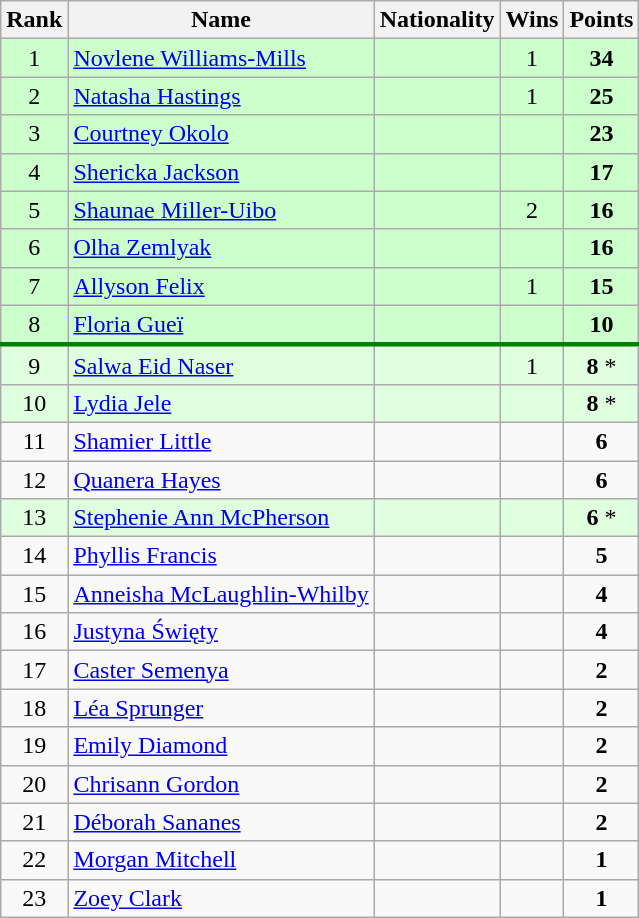<table class="wikitable sortable" style="text-align:center">
<tr>
<th>Rank</th>
<th>Name</th>
<th>Nationality</th>
<th>Wins</th>
<th>Points</th>
</tr>
<tr bgcolor=ccffcc>
<td>1</td>
<td align=left><a href='#'>Novlene Williams-Mills</a></td>
<td align=left></td>
<td>1</td>
<td><strong>34</strong></td>
</tr>
<tr bgcolor=ccffcc>
<td>2</td>
<td align=left><a href='#'>Natasha Hastings</a></td>
<td align=left></td>
<td>1</td>
<td><strong>25</strong></td>
</tr>
<tr bgcolor=ccffcc>
<td>3</td>
<td align=left><a href='#'>Courtney Okolo</a></td>
<td align=left></td>
<td></td>
<td><strong>23</strong></td>
</tr>
<tr bgcolor=ccffcc>
<td>4</td>
<td align=left><a href='#'>Shericka Jackson</a></td>
<td align=left></td>
<td></td>
<td><strong>17</strong></td>
</tr>
<tr bgcolor=ccffcc>
<td>5</td>
<td align=left><a href='#'>Shaunae Miller-Uibo</a></td>
<td align=left></td>
<td>2</td>
<td><strong>16</strong></td>
</tr>
<tr bgcolor=ccffcc>
<td>6</td>
<td align=left><a href='#'>Olha Zemlyak</a></td>
<td align=left></td>
<td></td>
<td><strong>16</strong></td>
</tr>
<tr bgcolor=ccffcc>
<td>7</td>
<td align=left><a href='#'>Allyson Felix</a></td>
<td align=left></td>
<td>1</td>
<td><strong>15</strong></td>
</tr>
<tr style="border-bottom:3px solid green;" | bgcolor=ccffcc>
<td>8</td>
<td align=left><a href='#'>Floria Gueï</a></td>
<td align=left></td>
<td></td>
<td><strong>10</strong></td>
</tr>
<tr bgcolor=dfffdf>
<td>9</td>
<td align=left><a href='#'>Salwa Eid Naser</a></td>
<td align=left></td>
<td>1</td>
<td><strong>8</strong> *</td>
</tr>
<tr bgcolor=dfffdf>
<td>10</td>
<td align=left><a href='#'>Lydia Jele</a></td>
<td align=left></td>
<td></td>
<td><strong>8</strong> *</td>
</tr>
<tr>
<td>11</td>
<td align=left><a href='#'>Shamier Little</a></td>
<td align=left></td>
<td></td>
<td><strong>6</strong></td>
</tr>
<tr>
<td>12</td>
<td align=left><a href='#'>Quanera Hayes</a></td>
<td align=left></td>
<td></td>
<td><strong>6</strong></td>
</tr>
<tr bgcolor=dfffdf>
<td>13</td>
<td align=left><a href='#'>Stephenie Ann McPherson</a></td>
<td align=left></td>
<td></td>
<td><strong>6</strong> *</td>
</tr>
<tr>
<td>14</td>
<td align=left><a href='#'>Phyllis Francis</a></td>
<td align=left></td>
<td></td>
<td><strong>5</strong></td>
</tr>
<tr>
<td>15</td>
<td align=left><a href='#'>Anneisha McLaughlin-Whilby</a></td>
<td align=left></td>
<td></td>
<td><strong>4</strong></td>
</tr>
<tr>
<td>16</td>
<td align=left><a href='#'>Justyna Święty</a></td>
<td align=left></td>
<td></td>
<td><strong>4</strong></td>
</tr>
<tr>
<td>17</td>
<td align=left><a href='#'>Caster Semenya</a></td>
<td align=left></td>
<td></td>
<td><strong>2</strong></td>
</tr>
<tr>
<td>18</td>
<td align=left><a href='#'>Léa Sprunger</a></td>
<td align=left></td>
<td></td>
<td><strong>2</strong></td>
</tr>
<tr>
<td>19</td>
<td align=left><a href='#'>Emily Diamond</a></td>
<td align=left></td>
<td></td>
<td><strong>2</strong></td>
</tr>
<tr>
<td>20</td>
<td align=left><a href='#'>Chrisann Gordon</a></td>
<td align=left></td>
<td></td>
<td><strong>2</strong></td>
</tr>
<tr>
<td>21</td>
<td align=left><a href='#'>Déborah Sananes</a></td>
<td align=left></td>
<td></td>
<td><strong>2</strong></td>
</tr>
<tr>
<td>22</td>
<td align=left><a href='#'>Morgan Mitchell</a></td>
<td align=left></td>
<td></td>
<td><strong>1</strong></td>
</tr>
<tr>
<td>23</td>
<td align=left><a href='#'>Zoey Clark</a></td>
<td align=left></td>
<td></td>
<td><strong>1</strong></td>
</tr>
</table>
